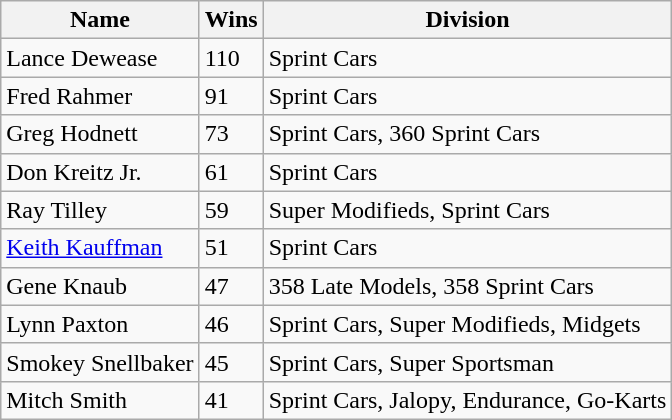<table class="wikitable">
<tr>
<th>Name</th>
<th>Wins</th>
<th>Division</th>
</tr>
<tr>
<td>Lance Dewease</td>
<td>110</td>
<td Sprint Cars, 360 Sprint Cars,>Sprint Cars</td>
</tr>
<tr>
<td>Fred Rahmer</td>
<td>91</td>
<td Sprint Cars, 360 Sprint Cars, 358>Sprint Cars</td>
</tr>
<tr>
<td>Greg Hodnett</td>
<td>73</td>
<td>Sprint Cars, 360 Sprint Cars</td>
</tr>
<tr>
<td>Don Kreitz Jr.</td>
<td>61</td>
<td>Sprint Cars</td>
</tr>
<tr>
<td>Ray Tilley</td>
<td>59</td>
<td>Super Modifieds, Sprint Cars</td>
</tr>
<tr>
<td><a href='#'>Keith Kauffman</a></td>
<td>51</td>
<td>Sprint Cars</td>
</tr>
<tr>
<td>Gene Knaub</td>
<td>47</td>
<td>358 Late Models, 358 Sprint Cars</td>
</tr>
<tr>
<td>Lynn Paxton</td>
<td>46</td>
<td>Sprint Cars, Super Modifieds, Midgets</td>
</tr>
<tr>
<td>Smokey Snellbaker</td>
<td>45</td>
<td>Sprint Cars, Super Sportsman</td>
</tr>
<tr>
<td>Mitch Smith</td>
<td>41</td>
<td>Sprint Cars, Jalopy, Endurance, Go-Karts</td>
</tr>
</table>
